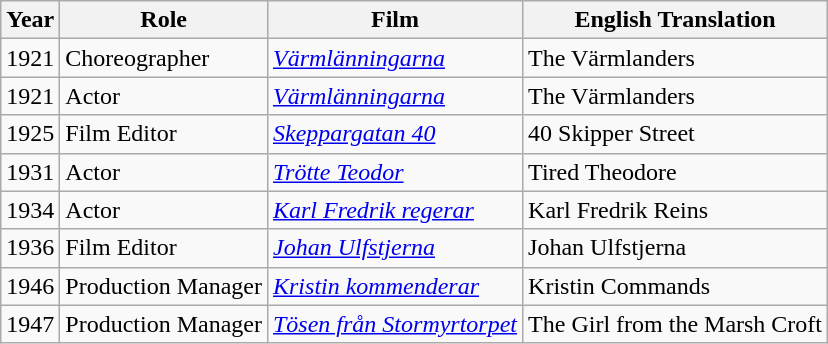<table class="wikitable">
<tr>
<th>Year</th>
<th>Role</th>
<th>Film</th>
<th>English Translation</th>
</tr>
<tr>
<td>1921</td>
<td>Choreographer</td>
<td><em><a href='#'>Värmlänningarna</a></em></td>
<td>The Värmlanders</td>
</tr>
<tr>
<td>1921</td>
<td>Actor</td>
<td><em><a href='#'>Värmlänningarna</a></em></td>
<td>The Värmlanders</td>
</tr>
<tr>
<td>1925</td>
<td>Film Editor</td>
<td><em><a href='#'>Skeppargatan 40</a></em></td>
<td>40 Skipper Street</td>
</tr>
<tr>
<td>1931</td>
<td>Actor</td>
<td><em><a href='#'>Trötte Teodor</a></em></td>
<td>Tired Theodore</td>
</tr>
<tr>
<td>1934</td>
<td>Actor</td>
<td><em><a href='#'>Karl Fredrik regerar</a></em></td>
<td>Karl Fredrik Reins</td>
</tr>
<tr>
<td>1936</td>
<td>Film Editor</td>
<td><em><a href='#'>Johan Ulfstjerna</a></em></td>
<td>Johan Ulfstjerna</td>
</tr>
<tr>
<td>1946</td>
<td>Production Manager</td>
<td><em><a href='#'>Kristin kommenderar</a></em></td>
<td>Kristin Commands</td>
</tr>
<tr>
<td>1947</td>
<td>Production Manager</td>
<td><em><a href='#'>Tösen från Stormyrtorpet</a></em></td>
<td>The Girl from the Marsh Croft</td>
</tr>
</table>
